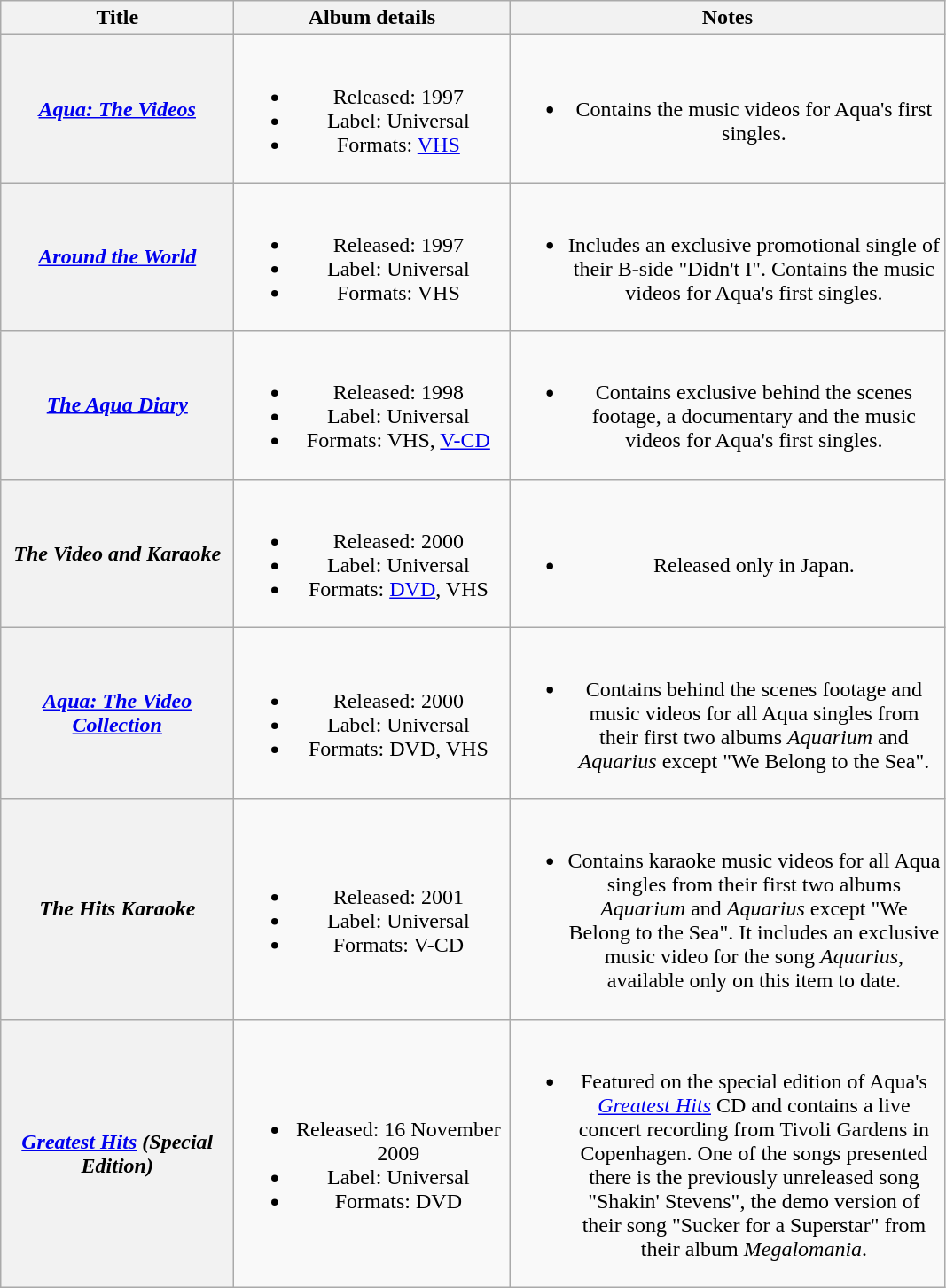<table class="wikitable plainrowheaders" style="text-align:center;">
<tr>
<th scope="col" style="width:10.5em">Title</th>
<th scope="col" style="width:12.5em">Album details</th>
<th scope="col" style="width:20em">Notes</th>
</tr>
<tr>
<th scope="row"><em><a href='#'>Aqua: The Videos</a></em></th>
<td><br><ul><li>Released: 1997</li><li>Label: Universal</li><li>Formats: <a href='#'>VHS</a></li></ul></td>
<td><br><ul><li>Contains the music videos for Aqua's first singles.</li></ul></td>
</tr>
<tr>
<th scope="row"><em><a href='#'>Around the World</a></em></th>
<td><br><ul><li>Released: 1997</li><li>Label: Universal</li><li>Formats: VHS</li></ul></td>
<td><br><ul><li>Includes an exclusive promotional single of their B-side "Didn't I". Contains the music videos for Aqua's first singles.</li></ul></td>
</tr>
<tr>
<th scope="row"><em><a href='#'>The Aqua Diary</a></em></th>
<td><br><ul><li>Released: 1998</li><li>Label: Universal</li><li>Formats: VHS, <a href='#'>V-CD</a></li></ul></td>
<td><br><ul><li>Contains exclusive behind the scenes footage, a documentary and the music videos for Aqua's first singles.</li></ul></td>
</tr>
<tr>
<th scope="row"><em>The Video and Karaoke</em></th>
<td><br><ul><li>Released: 2000</li><li>Label: Universal</li><li>Formats: <a href='#'>DVD</a>, VHS</li></ul></td>
<td><br><ul><li>Released only in Japan.</li></ul></td>
</tr>
<tr>
<th scope="row"><em><a href='#'>Aqua: The Video Collection</a></em></th>
<td><br><ul><li>Released: 2000</li><li>Label: Universal</li><li>Formats: DVD, VHS</li></ul></td>
<td><br><ul><li>Contains behind the scenes footage and music videos for all Aqua singles from their first two albums <em>Aquarium</em> and <em>Aquarius</em> except "We Belong to the Sea".</li></ul></td>
</tr>
<tr>
<th scope="row"><em>The Hits Karaoke</em></th>
<td><br><ul><li>Released: 2001</li><li>Label: Universal</li><li>Formats: V-CD</li></ul></td>
<td><br><ul><li>Contains karaoke music videos for all Aqua singles from their first two albums <em>Aquarium</em> and <em>Aquarius</em> except "We Belong to the Sea". It includes an exclusive music video for the song <em>Aquarius</em>, available only on this item to date.</li></ul></td>
</tr>
<tr>
<th scope="row"><em><a href='#'>Greatest Hits</a> (Special Edition)</em></th>
<td><br><ul><li>Released: 16 November 2009</li><li>Label: Universal</li><li>Formats: DVD</li></ul></td>
<td><br><ul><li>Featured on the special edition of Aqua's <em><a href='#'>Greatest Hits</a></em> CD and contains a live concert recording from Tivoli Gardens in Copenhagen. One of the songs presented there is the previously unreleased song "Shakin' Stevens", the demo version of their song "Sucker for a Superstar" from their album <em>Megalomania</em>.</li></ul></td>
</tr>
</table>
